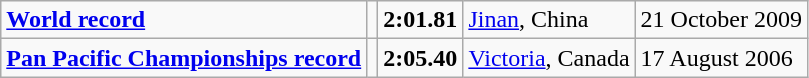<table class="wikitable">
<tr>
<td><strong><a href='#'>World record</a></strong></td>
<td></td>
<td><strong>2:01.81</strong></td>
<td><a href='#'>Jinan</a>, China</td>
<td>21 October 2009</td>
</tr>
<tr>
<td><strong><a href='#'>Pan Pacific Championships record</a></strong></td>
<td></td>
<td><strong>2:05.40</strong></td>
<td><a href='#'>Victoria</a>, Canada</td>
<td>17 August 2006</td>
</tr>
</table>
